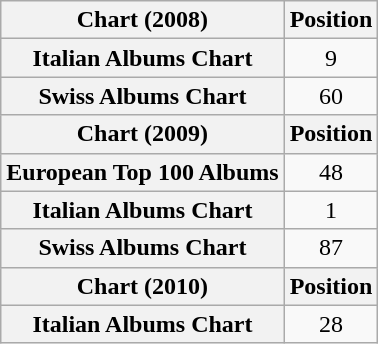<table class="wikitable sortable plainrowheaders">
<tr>
<th>Chart (2008)</th>
<th>Position</th>
</tr>
<tr>
<th scope="row">Italian Albums Chart</th>
<td style="text-align:center;">9</td>
</tr>
<tr>
<th scope="row">Swiss Albums Chart</th>
<td style="text-align:center;">60</td>
</tr>
<tr>
<th scope="col">Chart (2009)</th>
<th scope="col">Position</th>
</tr>
<tr>
<th scope="row">European Top 100 Albums</th>
<td style="text-align:center;">48</td>
</tr>
<tr>
<th scope="row">Italian Albums Chart</th>
<td style="text-align:center;">1</td>
</tr>
<tr>
<th scope="row">Swiss Albums Chart</th>
<td style="text-align:center;">87</td>
</tr>
<tr>
<th scope="col">Chart (2010)</th>
<th scope="col">Position</th>
</tr>
<tr>
<th scope="row">Italian Albums Chart</th>
<td style="text-align:center;">28</td>
</tr>
</table>
